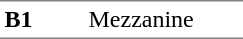<table border=0 cellspacing=0 cellpadding=3>
<tr>
<td style="border-bottom:solid 1px gray;border-top:solid 1px gray;" width=50 valign=top><strong>B1</strong></td>
<td style="border-top:solid 1px gray;border-bottom:solid 1px gray;" width=100 valign=top>Mezzanine</td>
</tr>
</table>
